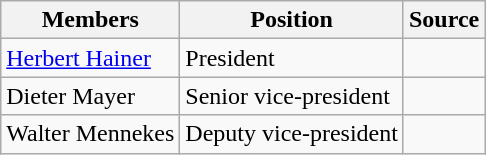<table class="wikitable">
<tr>
<th scope="col">Members</th>
<th scope="col">Position</th>
<th scope="col">Source</th>
</tr>
<tr>
<td><a href='#'>Herbert Hainer</a></td>
<td>President</td>
<td></td>
</tr>
<tr>
<td>Dieter Mayer</td>
<td>Senior vice-president</td>
<td></td>
</tr>
<tr>
<td>Walter Mennekes</td>
<td>Deputy vice-president</td>
<td></td>
</tr>
</table>
